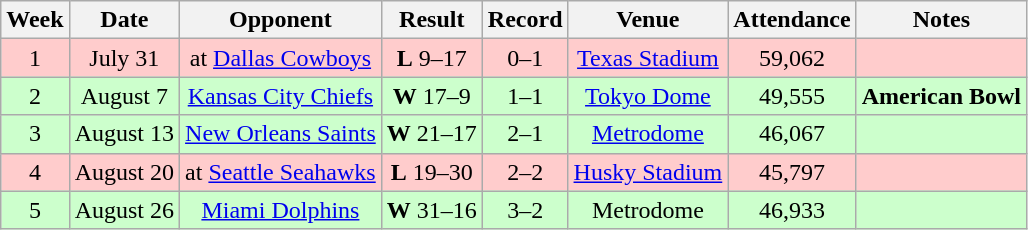<table class="wikitable" style="text-align:center">
<tr>
<th>Week</th>
<th>Date</th>
<th>Opponent</th>
<th>Result</th>
<th>Record</th>
<th>Venue</th>
<th>Attendance</th>
<th>Notes</th>
</tr>
<tr style="background:#fcc">
<td>1</td>
<td>July 31</td>
<td>at <a href='#'>Dallas Cowboys</a></td>
<td><strong>L</strong> 9–17</td>
<td>0–1</td>
<td><a href='#'>Texas Stadium</a></td>
<td>59,062</td>
<td></td>
</tr>
<tr style="background:#cfc">
<td>2</td>
<td>August 7</td>
<td><a href='#'>Kansas City Chiefs</a></td>
<td><strong>W</strong> 17–9</td>
<td>1–1</td>
<td><a href='#'>Tokyo Dome</a> </td>
<td>49,555</td>
<td><strong>American Bowl</strong></td>
</tr>
<tr style="background:#cfc">
<td>3</td>
<td>August 13</td>
<td><a href='#'>New Orleans Saints</a></td>
<td><strong>W</strong> 21–17</td>
<td>2–1</td>
<td><a href='#'>Metrodome</a></td>
<td>46,067</td>
<td></td>
</tr>
<tr style="background:#fcc">
<td>4</td>
<td>August 20</td>
<td>at <a href='#'>Seattle Seahawks</a></td>
<td><strong>L</strong> 19–30</td>
<td>2–2</td>
<td><a href='#'>Husky Stadium</a></td>
<td>45,797</td>
<td></td>
</tr>
<tr style="background:#cfc">
<td>5</td>
<td>August 26</td>
<td><a href='#'>Miami Dolphins</a></td>
<td><strong>W</strong> 31–16</td>
<td>3–2</td>
<td>Metrodome</td>
<td>46,933</td>
<td></td>
</tr>
</table>
